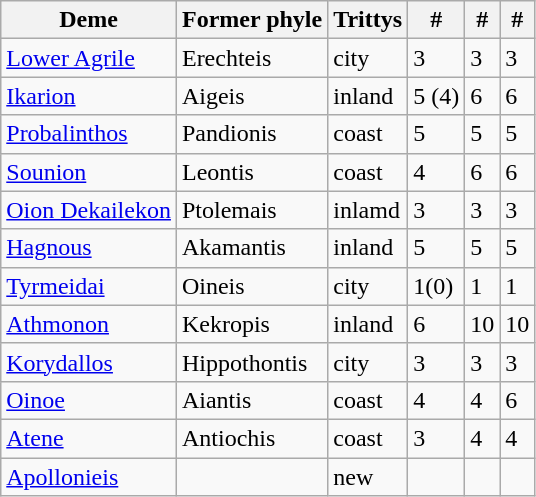<table class="wikitable">
<tr>
<th>Deme</th>
<th>Former phyle</th>
<th>Trittys</th>
<th>#</th>
<th>#</th>
<th>#</th>
</tr>
<tr ---->
<td><a href='#'>Lower Agrile</a></td>
<td>Erechteis</td>
<td>city</td>
<td>3</td>
<td>3</td>
<td>3</td>
</tr>
<tr ---->
<td><a href='#'>Ikarion</a></td>
<td>Aigeis</td>
<td>inland</td>
<td>5 (4)</td>
<td>6</td>
<td>6</td>
</tr>
<tr ---->
<td><a href='#'>Probalinthos</a></td>
<td>Pandionis</td>
<td>coast</td>
<td>5</td>
<td>5</td>
<td>5</td>
</tr>
<tr ---->
<td><a href='#'>Sounion</a></td>
<td>Leontis</td>
<td>coast</td>
<td>4</td>
<td>6</td>
<td>6</td>
</tr>
<tr ---->
<td><a href='#'>Oion Dekailekon</a></td>
<td>Ptolemais</td>
<td>inlamd</td>
<td>3</td>
<td>3</td>
<td>3</td>
</tr>
<tr ---->
<td><a href='#'>Hagnous</a></td>
<td>Akamantis</td>
<td>inland</td>
<td>5</td>
<td>5</td>
<td>5</td>
</tr>
<tr ---->
<td><a href='#'>Tyrmeidai</a></td>
<td>Oineis</td>
<td>city</td>
<td>1(0)</td>
<td>1</td>
<td>1</td>
</tr>
<tr ---->
<td><a href='#'>Athmonon</a></td>
<td>Kekropis</td>
<td>inland</td>
<td>6</td>
<td>10</td>
<td>10</td>
</tr>
<tr ---->
<td><a href='#'>Korydallos</a></td>
<td>Hippothontis</td>
<td>city</td>
<td>3</td>
<td>3</td>
<td>3</td>
</tr>
<tr ---->
<td><a href='#'>Oinoe</a></td>
<td>Aiantis</td>
<td>coast</td>
<td>4</td>
<td>4</td>
<td>6</td>
</tr>
<tr ---->
<td><a href='#'>Atene</a></td>
<td>Antiochis</td>
<td>coast</td>
<td>3</td>
<td>4</td>
<td>4</td>
</tr>
<tr ---->
<td><a href='#'>Apollonieis</a></td>
<td></td>
<td>new</td>
<td></td>
<td></td>
<td></td>
</tr>
</table>
